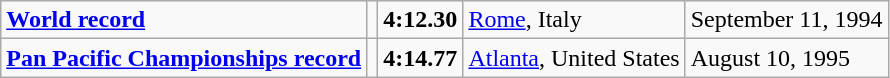<table class="wikitable">
<tr>
<td><strong><a href='#'>World record</a></strong></td>
<td></td>
<td><strong>4:12.30</strong></td>
<td><a href='#'>Rome</a>, Italy</td>
<td>September 11, 1994</td>
</tr>
<tr>
<td><strong><a href='#'>Pan Pacific Championships record</a></strong></td>
<td></td>
<td><strong>4:14.77</strong></td>
<td><a href='#'>Atlanta</a>, United States</td>
<td>August 10, 1995</td>
</tr>
</table>
